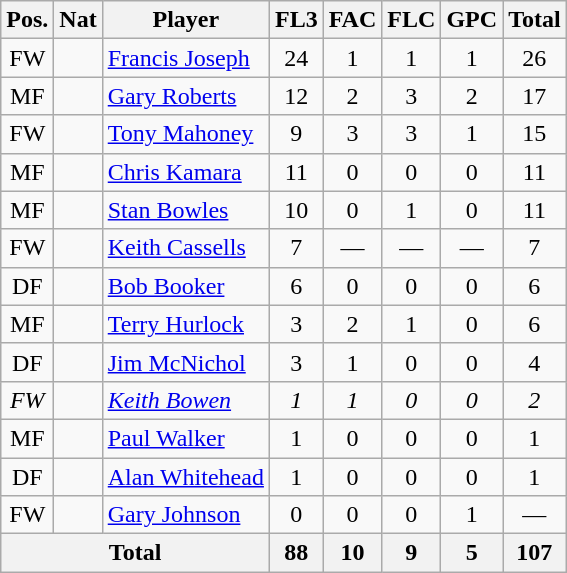<table class="wikitable"  style="text-align:center; border:1px #aaa solid;">
<tr>
<th>Pos.</th>
<th>Nat</th>
<th>Player</th>
<th>FL3</th>
<th>FAC</th>
<th>FLC</th>
<th>GPC</th>
<th>Total</th>
</tr>
<tr>
<td>FW</td>
<td></td>
<td style="text-align:left;"><a href='#'>Francis Joseph</a></td>
<td>24</td>
<td>1</td>
<td>1</td>
<td>1</td>
<td>26</td>
</tr>
<tr>
<td>MF</td>
<td></td>
<td style="text-align:left;"><a href='#'>Gary Roberts</a></td>
<td>12</td>
<td>2</td>
<td>3</td>
<td>2</td>
<td>17</td>
</tr>
<tr>
<td>FW</td>
<td></td>
<td style="text-align:left;"><a href='#'>Tony Mahoney</a></td>
<td>9</td>
<td>3</td>
<td>3</td>
<td>1</td>
<td>15</td>
</tr>
<tr>
<td>MF</td>
<td></td>
<td style="text-align:left;"><a href='#'>Chris Kamara</a></td>
<td>11</td>
<td>0</td>
<td>0</td>
<td>0</td>
<td>11</td>
</tr>
<tr>
<td>MF</td>
<td></td>
<td style="text-align:left;"><a href='#'>Stan Bowles</a></td>
<td>10</td>
<td>0</td>
<td>1</td>
<td>0</td>
<td>11</td>
</tr>
<tr>
<td>FW</td>
<td></td>
<td style="text-align:left;"><a href='#'>Keith Cassells</a></td>
<td>7</td>
<td>—</td>
<td>—</td>
<td>—</td>
<td>7</td>
</tr>
<tr>
<td>DF</td>
<td></td>
<td style="text-align:left;"><a href='#'>Bob Booker</a></td>
<td>6</td>
<td>0</td>
<td>0</td>
<td>0</td>
<td>6</td>
</tr>
<tr>
<td>MF</td>
<td></td>
<td style="text-align:left;"><a href='#'>Terry Hurlock</a></td>
<td>3</td>
<td>2</td>
<td>1</td>
<td>0</td>
<td>6</td>
</tr>
<tr>
<td>DF</td>
<td></td>
<td style="text-align:left;"><a href='#'>Jim McNichol</a></td>
<td>3</td>
<td>1</td>
<td>0</td>
<td>0</td>
<td>4</td>
</tr>
<tr>
<td><em>FW</em></td>
<td><em></em></td>
<td style="text-align:left;"><em><a href='#'>Keith Bowen</a></em></td>
<td><em>1</em></td>
<td><em>1</em></td>
<td><em>0</em></td>
<td><em>0</em></td>
<td><em>2</em></td>
</tr>
<tr>
<td>MF</td>
<td></td>
<td style="text-align:left;"><a href='#'>Paul Walker</a></td>
<td>1</td>
<td>0</td>
<td>0</td>
<td>0</td>
<td>1</td>
</tr>
<tr>
<td>DF</td>
<td></td>
<td style="text-align:left;"><a href='#'>Alan Whitehead</a></td>
<td>1</td>
<td>0</td>
<td>0</td>
<td>0</td>
<td>1</td>
</tr>
<tr>
<td>FW</td>
<td></td>
<td style="text-align:left;"><a href='#'>Gary Johnson</a></td>
<td>0</td>
<td>0</td>
<td>0</td>
<td>1</td>
<td>—</td>
</tr>
<tr>
<th colspan="3">Total</th>
<th>88</th>
<th>10</th>
<th>9</th>
<th>5</th>
<th>107</th>
</tr>
</table>
